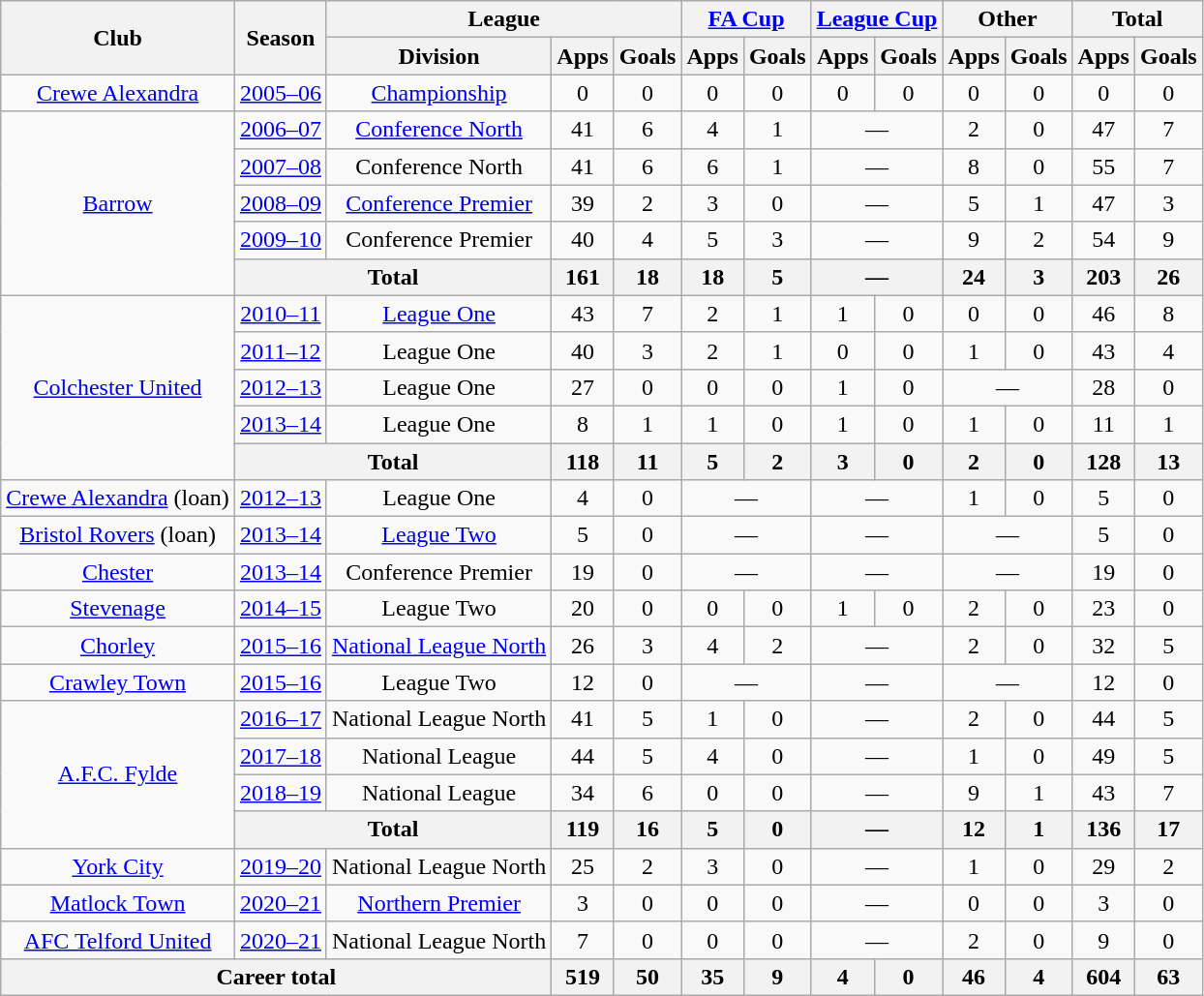<table class=wikitable style=text-align:center>
<tr>
<th rowspan=2>Club</th>
<th rowspan=2>Season</th>
<th colspan=3>League</th>
<th colspan=2><a href='#'>FA Cup</a></th>
<th colspan=2><a href='#'>League Cup</a></th>
<th colspan=2>Other</th>
<th colspan=2>Total</th>
</tr>
<tr>
<th>Division</th>
<th>Apps</th>
<th>Goals</th>
<th>Apps</th>
<th>Goals</th>
<th>Apps</th>
<th>Goals</th>
<th>Apps</th>
<th>Goals</th>
<th>Apps</th>
<th>Goals</th>
</tr>
<tr>
<td><a href='#'>Crewe Alexandra</a></td>
<td><a href='#'>2005–06</a></td>
<td><a href='#'>Championship</a></td>
<td>0</td>
<td>0</td>
<td>0</td>
<td>0</td>
<td>0</td>
<td>0</td>
<td>0</td>
<td>0</td>
<td>0</td>
<td>0</td>
</tr>
<tr>
<td rowspan=5><a href='#'>Barrow</a></td>
<td><a href='#'>2006–07</a></td>
<td><a href='#'>Conference North</a></td>
<td>41</td>
<td>6</td>
<td>4</td>
<td>1</td>
<td colspan=2>—</td>
<td>2</td>
<td>0</td>
<td>47</td>
<td>7</td>
</tr>
<tr>
<td><a href='#'>2007–08</a></td>
<td>Conference North</td>
<td>41</td>
<td>6</td>
<td>6</td>
<td>1</td>
<td colspan=2>—</td>
<td>8</td>
<td>0</td>
<td>55</td>
<td>7</td>
</tr>
<tr>
<td><a href='#'>2008–09</a></td>
<td><a href='#'>Conference Premier</a></td>
<td>39</td>
<td>2</td>
<td>3</td>
<td>0</td>
<td colspan=2>—</td>
<td>5</td>
<td>1</td>
<td>47</td>
<td>3</td>
</tr>
<tr>
<td><a href='#'>2009–10</a></td>
<td>Conference Premier</td>
<td>40</td>
<td>4</td>
<td>5</td>
<td>3</td>
<td colspan=2>—</td>
<td>9</td>
<td>2</td>
<td>54</td>
<td>9</td>
</tr>
<tr>
<th colspan=2>Total</th>
<th>161</th>
<th>18</th>
<th>18</th>
<th>5</th>
<th colspan=2>—</th>
<th>24</th>
<th>3</th>
<th>203</th>
<th>26</th>
</tr>
<tr>
<td rowspan=5><a href='#'>Colchester United</a></td>
<td><a href='#'>2010–11</a></td>
<td><a href='#'>League One</a></td>
<td>43</td>
<td>7</td>
<td>2</td>
<td>1</td>
<td>1</td>
<td>0</td>
<td>0</td>
<td>0</td>
<td>46</td>
<td>8</td>
</tr>
<tr>
<td><a href='#'>2011–12</a></td>
<td>League One</td>
<td>40</td>
<td>3</td>
<td>2</td>
<td>1</td>
<td>0</td>
<td>0</td>
<td>1</td>
<td>0</td>
<td>43</td>
<td>4</td>
</tr>
<tr>
<td><a href='#'>2012–13</a></td>
<td>League One</td>
<td>27</td>
<td>0</td>
<td>0</td>
<td>0</td>
<td>1</td>
<td>0</td>
<td colspan=2>—</td>
<td>28</td>
<td>0</td>
</tr>
<tr>
<td><a href='#'>2013–14</a></td>
<td>League One</td>
<td>8</td>
<td>1</td>
<td>1</td>
<td>0</td>
<td>1</td>
<td>0</td>
<td>1</td>
<td>0</td>
<td>11</td>
<td>1</td>
</tr>
<tr>
<th colspan=2>Total</th>
<th>118</th>
<th>11</th>
<th>5</th>
<th>2</th>
<th>3</th>
<th>0</th>
<th>2</th>
<th>0</th>
<th>128</th>
<th>13</th>
</tr>
<tr>
<td><a href='#'>Crewe Alexandra</a> (loan)</td>
<td><a href='#'>2012–13</a></td>
<td>League One</td>
<td>4</td>
<td>0</td>
<td colspan=2>—</td>
<td colspan=2>—</td>
<td>1</td>
<td>0</td>
<td>5</td>
<td>0</td>
</tr>
<tr>
<td><a href='#'>Bristol Rovers</a> (loan)</td>
<td><a href='#'>2013–14</a></td>
<td><a href='#'>League Two</a></td>
<td>5</td>
<td>0</td>
<td colspan=2>—</td>
<td colspan=2>—</td>
<td colspan=2>—</td>
<td>5</td>
<td>0</td>
</tr>
<tr>
<td><a href='#'>Chester</a></td>
<td><a href='#'>2013–14</a></td>
<td>Conference Premier</td>
<td>19</td>
<td>0</td>
<td colspan=2>—</td>
<td colspan=2>—</td>
<td colspan=2>—</td>
<td>19</td>
<td>0</td>
</tr>
<tr>
<td><a href='#'>Stevenage</a></td>
<td><a href='#'>2014–15</a></td>
<td>League Two</td>
<td>20</td>
<td>0</td>
<td>0</td>
<td>0</td>
<td>1</td>
<td>0</td>
<td>2</td>
<td>0</td>
<td>23</td>
<td>0</td>
</tr>
<tr>
<td><a href='#'>Chorley</a></td>
<td><a href='#'>2015–16</a></td>
<td><a href='#'>National League North</a></td>
<td>26</td>
<td>3</td>
<td>4</td>
<td>2</td>
<td colspan=2>—</td>
<td>2</td>
<td>0</td>
<td>32</td>
<td>5</td>
</tr>
<tr>
<td><a href='#'>Crawley Town</a></td>
<td><a href='#'>2015–16</a></td>
<td>League Two</td>
<td>12</td>
<td>0</td>
<td colspan=2>—</td>
<td colspan=2>—</td>
<td colspan=2>—</td>
<td>12</td>
<td>0</td>
</tr>
<tr>
<td rowspan=4><a href='#'>A.F.C. Fylde</a></td>
<td><a href='#'>2016–17</a></td>
<td>National League North</td>
<td>41</td>
<td>5</td>
<td>1</td>
<td>0</td>
<td colspan=2>—</td>
<td>2</td>
<td>0</td>
<td>44</td>
<td>5</td>
</tr>
<tr>
<td><a href='#'>2017–18</a></td>
<td>National League</td>
<td>44</td>
<td>5</td>
<td>4</td>
<td>0</td>
<td colspan=2>—</td>
<td>1</td>
<td>0</td>
<td>49</td>
<td>5</td>
</tr>
<tr>
<td><a href='#'>2018–19</a></td>
<td>National League</td>
<td>34</td>
<td>6</td>
<td>0</td>
<td>0</td>
<td colspan=2>—</td>
<td>9</td>
<td>1</td>
<td>43</td>
<td>7</td>
</tr>
<tr>
<th colspan=2>Total</th>
<th>119</th>
<th>16</th>
<th>5</th>
<th>0</th>
<th colspan=2>—</th>
<th>12</th>
<th>1</th>
<th>136</th>
<th>17</th>
</tr>
<tr>
<td><a href='#'>York City</a></td>
<td><a href='#'>2019–20</a></td>
<td>National League North</td>
<td>25</td>
<td>2</td>
<td>3</td>
<td>0</td>
<td colspan=2>—</td>
<td>1</td>
<td>0</td>
<td>29</td>
<td>2</td>
</tr>
<tr>
<td><a href='#'>Matlock Town</a></td>
<td><a href='#'>2020–21</a></td>
<td><a href='#'>Northern Premier</a></td>
<td>3</td>
<td>0</td>
<td>0</td>
<td>0</td>
<td colspan=2>—</td>
<td>0</td>
<td>0</td>
<td>3</td>
<td>0</td>
</tr>
<tr>
<td><a href='#'>AFC Telford United</a></td>
<td><a href='#'>2020–21</a></td>
<td>National League North</td>
<td>7</td>
<td>0</td>
<td>0</td>
<td>0</td>
<td colspan=2>—</td>
<td>2</td>
<td>0</td>
<td>9</td>
<td>0</td>
</tr>
<tr>
<th colspan=3>Career total</th>
<th>519</th>
<th>50</th>
<th>35</th>
<th>9</th>
<th>4</th>
<th>0</th>
<th>46</th>
<th>4</th>
<th>604</th>
<th>63</th>
</tr>
</table>
